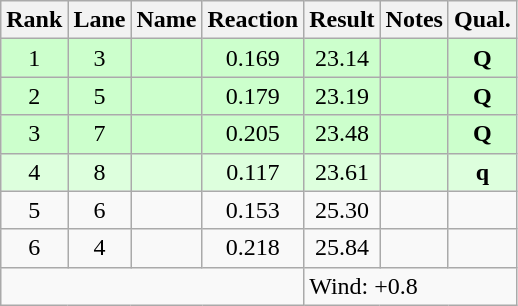<table class="wikitable sortable" style="text-align:center">
<tr>
<th>Rank</th>
<th>Lane</th>
<th>Name</th>
<th>Reaction</th>
<th>Result</th>
<th>Notes</th>
<th>Qual.</th>
</tr>
<tr bgcolor=ccffcc>
<td>1</td>
<td>3</td>
<td align="left"></td>
<td>0.169</td>
<td>23.14</td>
<td></td>
<td><strong>Q</strong></td>
</tr>
<tr bgcolor=ccffcc>
<td>2</td>
<td>5</td>
<td align="left"></td>
<td>0.179</td>
<td>23.19</td>
<td></td>
<td><strong>Q</strong></td>
</tr>
<tr bgcolor=ccffcc>
<td>3</td>
<td>7</td>
<td align="left"></td>
<td>0.205</td>
<td>23.48</td>
<td></td>
<td><strong>Q</strong></td>
</tr>
<tr bgcolor=ddffdd>
<td>4</td>
<td>8</td>
<td align="left"></td>
<td>0.117</td>
<td>23.61</td>
<td></td>
<td><strong>q</strong></td>
</tr>
<tr>
<td>5</td>
<td>6</td>
<td align="left"></td>
<td>0.153</td>
<td>25.30</td>
<td></td>
<td></td>
</tr>
<tr>
<td>6</td>
<td>4</td>
<td align="left"></td>
<td>0.218</td>
<td>25.84</td>
<td></td>
<td></td>
</tr>
<tr class="sortbottom">
<td colspan=4></td>
<td colspan="3" style="text-align:left;">Wind: +0.8</td>
</tr>
</table>
